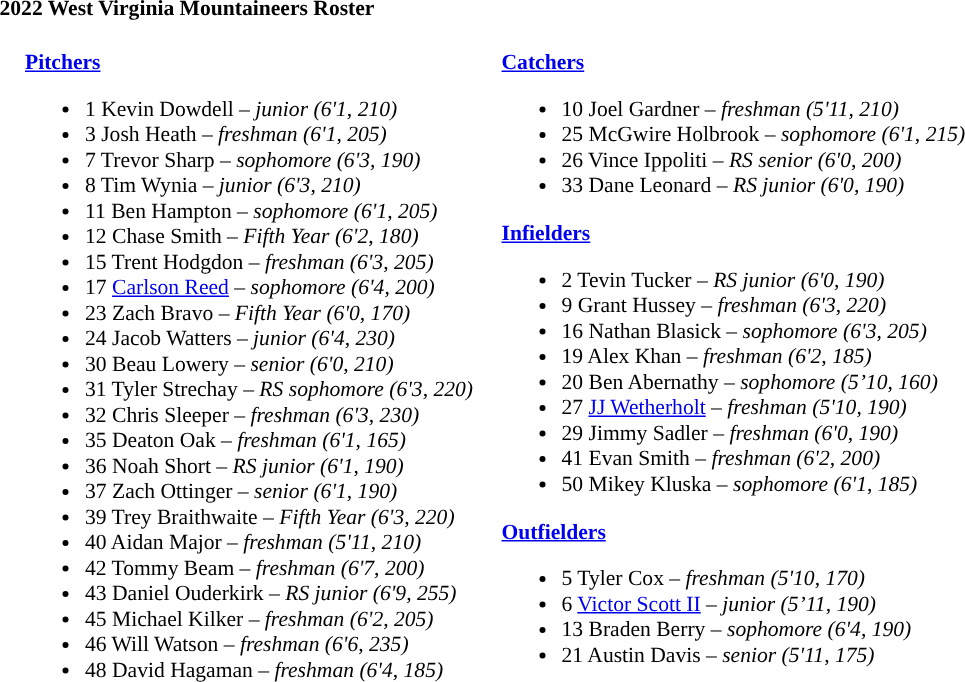<table class="toccolours" style="border-collapse:collapse; font-size:90%;">
<tr>
<td colspan="7"><strong>2022 West Virginia Mountaineers Roster</strong></td>
</tr>
<tr>
<td width="15"> </td>
<td valign="top"><br><strong><a href='#'>Pitchers</a></strong><ul><li>1 Kevin Dowdell – <em>junior (6'1, 210)</em></li><li>3 Josh Heath – <em>freshman (6'1, 205)</em></li><li>7 Trevor Sharp – <em>sophomore (6'3, 190)</em></li><li>8 Tim Wynia – <em>junior (6'3, 210)</em></li><li>11 Ben Hampton – <em>sophomore (6'1, 205)</em></li><li>12 Chase Smith – <em>Fifth Year (6'2, 180)</em></li><li>15 Trent Hodgdon – <em>freshman (6'3, 205)</em></li><li>17 <a href='#'>Carlson Reed</a> – <em>sophomore (6'4, 200)</em></li><li>23 Zach Bravo – <em>Fifth Year (6'0, 170)</em></li><li>24 Jacob Watters – <em>junior (6'4, 230)</em></li><li>30 Beau Lowery – <em>senior (6'0, 210)</em></li><li>31 Tyler Strechay – <em>RS sophomore (6'3, 220)</em></li><li>32 Chris Sleeper – <em>freshman (6'3, 230)</em></li><li>35 Deaton Oak – <em>freshman (6'1, 165)</em></li><li>36 Noah Short – <em>RS junior (6'1, 190)</em></li><li>37 Zach Ottinger – <em>senior (6'1, 190)</em></li><li>39 Trey Braithwaite – <em>Fifth Year (6'3, 220)</em></li><li>40 Aidan Major – <em>freshman (5'11, 210)</em></li><li>42 Tommy Beam – <em>freshman (6'7, 200)</em></li><li>43 Daniel Ouderkirk – <em>RS junior (6'9, 255)</em></li><li>45 Michael Kilker – <em>freshman (6'2, 205)</em></li><li>46 Will Watson – <em>freshman (6'6, 235)</em></li><li>48 David Hagaman – <em>freshman (6'4, 185)</em></li></ul></td>
<td width="15"> </td>
<td valign="top"><br><strong><a href='#'>Catchers</a></strong><ul><li>10 Joel Gardner – <em>freshman (5'11, 210)</em></li><li>25 McGwire Holbrook – <em>sophomore (6'1, 215)</em></li><li>26 Vince Ippoliti – <em>RS senior (6'0, 200)</em></li><li>33 Dane Leonard – <em>RS junior (6'0, 190)</em></li></ul><strong><a href='#'>Infielders</a></strong><ul><li>2 Tevin Tucker – <em>RS junior (6'0, 190)</em></li><li>9 Grant Hussey – <em>freshman (6'3, 220)</em></li><li>16 Nathan Blasick – <em>sophomore (6'3, 205)</em></li><li>19 Alex Khan – <em>freshman (6'2, 185)</em></li><li>20 Ben Abernathy – <em>sophomore (5’10, 160)</em></li><li>27 <a href='#'>JJ Wetherholt</a> – <em>freshman (5'10, 190)</em></li><li>29 Jimmy Sadler – <em>freshman (6'0, 190)</em></li><li>41 Evan Smith – <em>freshman (6'2, 200)</em></li><li>50 Mikey Kluska – <em>sophomore (6'1, 185)</em></li></ul><strong><a href='#'>Outfielders</a></strong><ul><li>5 Tyler Cox – <em>freshman (5'10, 170)</em></li><li>6 <a href='#'>Victor Scott II</a> – <em>junior (5’11, 190)</em></li><li>13 Braden Berry – <em>sophomore (6'4, 190)</em></li><li>21 Austin Davis – <em>senior (5'11, 175)</em></li></ul></td>
<td width="25"> </td>
</tr>
</table>
